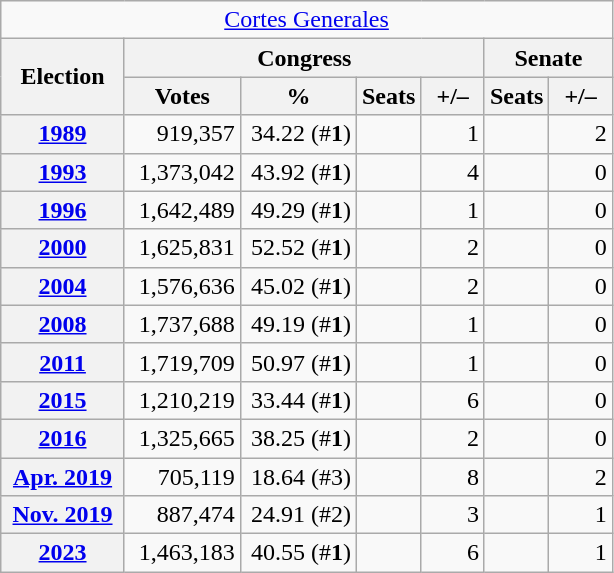<table class="wikitable" style="text-align:right;">
<tr>
<td colspan="7" align="center"><a href='#'>Cortes Generales</a></td>
</tr>
<tr>
<th rowspan="2" width="75">Election</th>
<th colspan="4">Congress</th>
<th colspan="2">Senate</th>
</tr>
<tr>
<th width="70">Votes</th>
<th width="70">%</th>
<th>Seats</th>
<th width="35">+/–</th>
<th>Seats</th>
<th width="35">+/–</th>
</tr>
<tr>
<th><a href='#'>1989</a></th>
<td>919,357</td>
<td>34.22 (#<strong>1</strong>)</td>
<td></td>
<td>1<br></td>
<td></td>
<td>2<br></td>
</tr>
<tr>
<th><a href='#'>1993</a></th>
<td>1,373,042</td>
<td>43.92 (#<strong>1</strong>)</td>
<td></td>
<td>4</td>
<td></td>
<td>0</td>
</tr>
<tr>
<th><a href='#'>1996</a></th>
<td>1,642,489</td>
<td>49.29 (#<strong>1</strong>)</td>
<td></td>
<td>1</td>
<td></td>
<td>0</td>
</tr>
<tr>
<th><a href='#'>2000</a></th>
<td>1,625,831</td>
<td>52.52 (#<strong>1</strong>)</td>
<td></td>
<td>2</td>
<td></td>
<td>0</td>
</tr>
<tr>
<th><a href='#'>2004</a></th>
<td>1,576,636</td>
<td>45.02 (#<strong>1</strong>)</td>
<td></td>
<td>2</td>
<td></td>
<td>0</td>
</tr>
<tr>
<th><a href='#'>2008</a></th>
<td>1,737,688</td>
<td>49.19 (#<strong>1</strong>)</td>
<td></td>
<td>1</td>
<td></td>
<td>0</td>
</tr>
<tr>
<th><a href='#'>2011</a></th>
<td>1,719,709</td>
<td>50.97 (#<strong>1</strong>)</td>
<td></td>
<td>1</td>
<td></td>
<td>0</td>
</tr>
<tr>
<th><a href='#'>2015</a></th>
<td>1,210,219</td>
<td>33.44 (#<strong>1</strong>)</td>
<td></td>
<td>6</td>
<td></td>
<td>0</td>
</tr>
<tr>
<th><a href='#'>2016</a></th>
<td>1,325,665</td>
<td>38.25 (#<strong>1</strong>)</td>
<td></td>
<td>2</td>
<td></td>
<td>0</td>
</tr>
<tr>
<th><a href='#'>Apr. 2019</a></th>
<td>705,119</td>
<td>18.64 (#3)</td>
<td></td>
<td>8</td>
<td></td>
<td>2</td>
</tr>
<tr>
<th><a href='#'>Nov. 2019</a></th>
<td>887,474</td>
<td>24.91 (#2)</td>
<td></td>
<td>3</td>
<td></td>
<td>1</td>
</tr>
<tr>
<th><a href='#'>2023</a></th>
<td>1,463,183</td>
<td>40.55 (#<strong>1</strong>)</td>
<td></td>
<td>6</td>
<td></td>
<td>1</td>
</tr>
</table>
